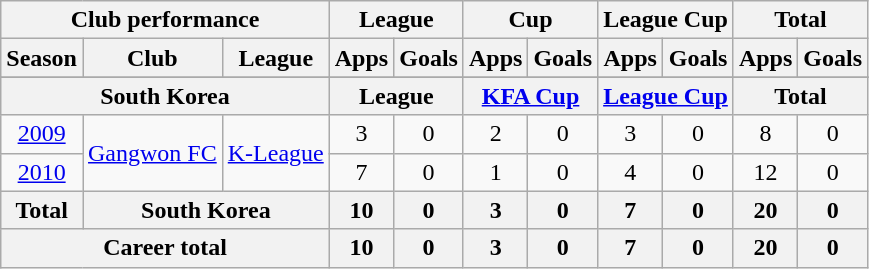<table class="wikitable" style="text-align:center">
<tr>
<th colspan=3>Club performance</th>
<th colspan=2>League</th>
<th colspan=2>Cup</th>
<th colspan=2>League Cup</th>
<th colspan=2>Total</th>
</tr>
<tr>
<th>Season</th>
<th>Club</th>
<th>League</th>
<th>Apps</th>
<th>Goals</th>
<th>Apps</th>
<th>Goals</th>
<th>Apps</th>
<th>Goals</th>
<th>Apps</th>
<th>Goals</th>
</tr>
<tr>
</tr>
<tr>
<th colspan=3>South Korea</th>
<th colspan=2>League</th>
<th colspan=2><a href='#'>KFA Cup</a></th>
<th colspan=2><a href='#'>League Cup</a></th>
<th colspan=2>Total</th>
</tr>
<tr>
<td><a href='#'>2009</a></td>
<td rowspan=2><a href='#'>Gangwon FC</a></td>
<td rowspan=2><a href='#'>K-League</a></td>
<td>3</td>
<td>0</td>
<td>2</td>
<td>0</td>
<td>3</td>
<td>0</td>
<td>8</td>
<td>0</td>
</tr>
<tr>
<td><a href='#'>2010</a></td>
<td>7</td>
<td>0</td>
<td>1</td>
<td>0</td>
<td>4</td>
<td>0</td>
<td>12</td>
<td>0</td>
</tr>
<tr>
<th rowspan=1>Total</th>
<th colspan=2>South Korea</th>
<th>10</th>
<th>0</th>
<th>3</th>
<th>0</th>
<th>7</th>
<th>0</th>
<th>20</th>
<th>0</th>
</tr>
<tr>
<th colspan=3>Career total</th>
<th>10</th>
<th>0</th>
<th>3</th>
<th>0</th>
<th>7</th>
<th>0</th>
<th>20</th>
<th>0</th>
</tr>
</table>
